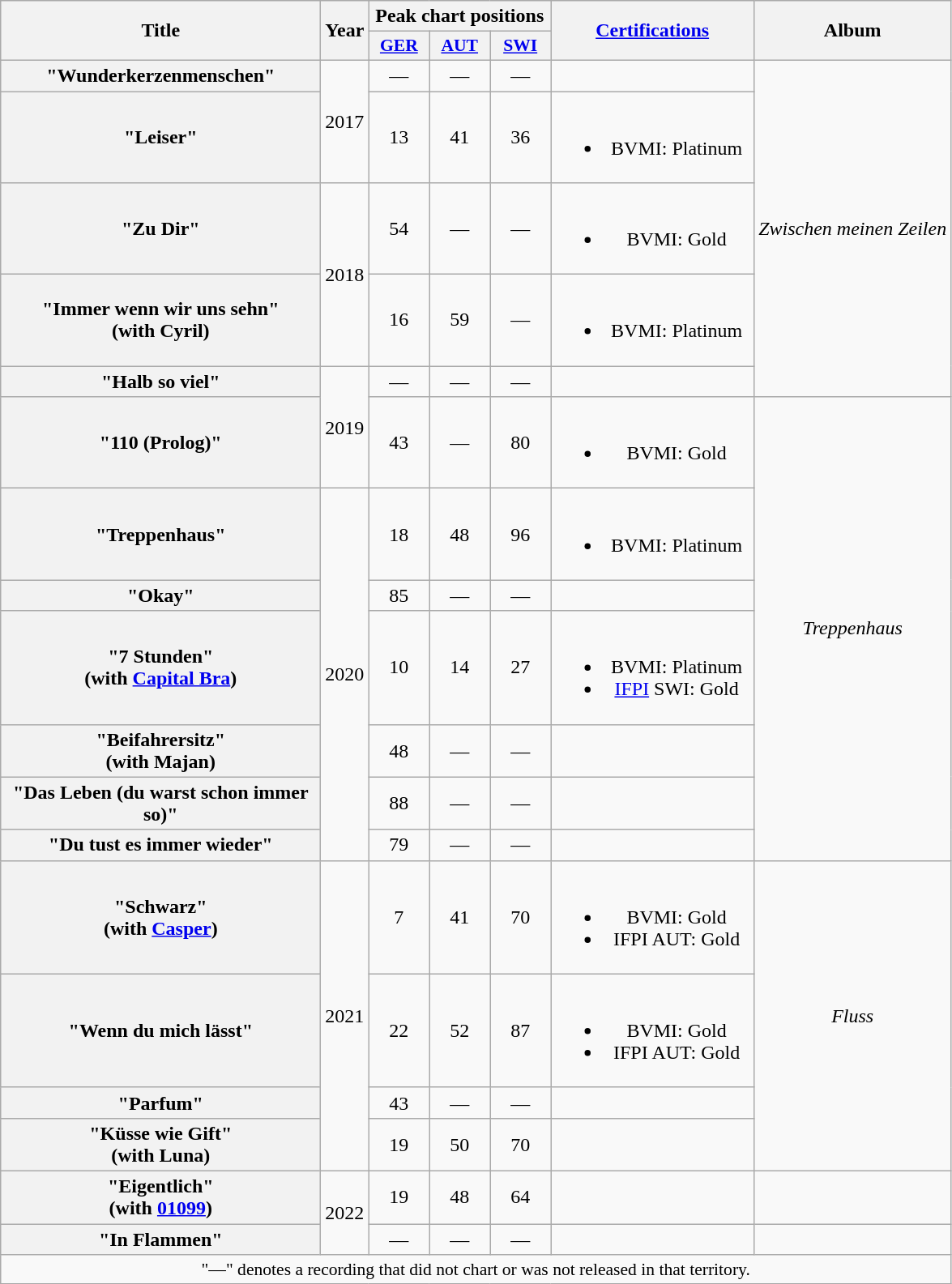<table class="wikitable plainrowheaders" style="text-align:center;" border="1">
<tr>
<th scope="col" rowspan="2" style="width:16em;">Title</th>
<th scope="col" rowspan="2">Year</th>
<th colspan="3">Peak chart positions</th>
<th scope="col" rowspan="2" style="width:10em;"><a href='#'>Certifications</a></th>
<th scope="col" rowspan="2">Album</th>
</tr>
<tr>
<th scope="col" style="width:3em;font-size:90%;"><a href='#'>GER</a><br></th>
<th scope="col" style="width:3em;font-size:90%;"><a href='#'>AUT</a><br></th>
<th scope="col" style="width:3em;font-size:90%;"><a href='#'>SWI</a><br></th>
</tr>
<tr>
<th scope="row">"Wunderkerzenmenschen"</th>
<td rowspan="2">2017</td>
<td>—</td>
<td>—</td>
<td>—</td>
<td></td>
<td rowspan="5"><em>Zwischen meinen Zeilen</em></td>
</tr>
<tr>
<th scope="row">"Leiser"</th>
<td>13</td>
<td>41</td>
<td>36</td>
<td><br><ul><li>BVMI: Platinum</li></ul></td>
</tr>
<tr>
<th scope="row">"Zu Dir"</th>
<td rowspan="2">2018</td>
<td>54</td>
<td>—</td>
<td>—</td>
<td><br><ul><li>BVMI: Gold</li></ul></td>
</tr>
<tr>
<th scope="row">"Immer wenn wir uns sehn" <br><span>(with Cyril)</span></th>
<td>16</td>
<td>59</td>
<td>—</td>
<td><br><ul><li>BVMI: Platinum</li></ul></td>
</tr>
<tr>
<th scope="row">"Halb so viel"</th>
<td rowspan="2">2019</td>
<td>—</td>
<td>—</td>
<td>—</td>
<td></td>
</tr>
<tr>
<th scope="row">"110 (Prolog)"</th>
<td>43</td>
<td>—</td>
<td>80</td>
<td><br><ul><li>BVMI: Gold</li></ul></td>
<td rowspan="7"><em>Treppenhaus</em></td>
</tr>
<tr>
<th scope="row">"Treppenhaus"</th>
<td rowspan="6">2020</td>
<td>18</td>
<td>48</td>
<td>96</td>
<td><br><ul><li>BVMI: Platinum</li></ul></td>
</tr>
<tr>
<th scope="row">"Okay"</th>
<td>85</td>
<td>—</td>
<td>—</td>
<td></td>
</tr>
<tr>
<th scope="row">"7 Stunden"<br><span>(with <a href='#'>Capital Bra</a>)</span></th>
<td>10</td>
<td>14</td>
<td>27</td>
<td><br><ul><li>BVMI: Platinum</li><li><a href='#'>IFPI</a> SWI: Gold</li></ul></td>
</tr>
<tr>
<th scope="row">"Beifahrersitz"<br><span>(with Majan)</span></th>
<td>48</td>
<td>—</td>
<td>—</td>
<td></td>
</tr>
<tr>
<th scope="row">"Das Leben (du warst schon immer so)"</th>
<td>88</td>
<td>—</td>
<td>—</td>
<td></td>
</tr>
<tr>
<th scope="row">"Du tust es immer wieder"</th>
<td>79</td>
<td>—</td>
<td>—</td>
<td></td>
</tr>
<tr>
<th scope="row">"Schwarz"<br><span>(with <a href='#'>Casper</a>)</span></th>
<td rowspan="4">2021</td>
<td>7</td>
<td>41</td>
<td>70</td>
<td><br><ul><li>BVMI: Gold</li><li>IFPI AUT: Gold</li></ul></td>
<td rowspan="4"><em>Fluss</em></td>
</tr>
<tr>
<th scope="row">"Wenn du mich lässt"</th>
<td>22</td>
<td>52</td>
<td>87</td>
<td><br><ul><li>BVMI: Gold</li><li>IFPI AUT: Gold</li></ul></td>
</tr>
<tr>
<th scope="row">"Parfum"</th>
<td>43</td>
<td>—</td>
<td>—</td>
<td></td>
</tr>
<tr>
<th scope="row">"Küsse wie Gift"<br><span>(with Luna)</span></th>
<td>19</td>
<td>50</td>
<td>70</td>
<td></td>
</tr>
<tr>
<th scope="row">"Eigentlich"<br><span>(with <a href='#'>01099</a>)</span></th>
<td rowspan="2">2022</td>
<td>19</td>
<td>48</td>
<td>64</td>
<td></td>
<td></td>
</tr>
<tr>
<th scope="row">"In Flammen"</th>
<td>—</td>
<td>—</td>
<td>—</td>
<td></td>
<td></td>
</tr>
<tr>
<td colspan="7" style="font-size:90%">"—" denotes a recording that did not chart or was not released in that territory.</td>
</tr>
</table>
